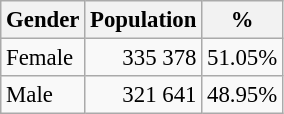<table class="wikitable" style="font-size: 95%; text-align: right">
<tr>
<th>Gender</th>
<th>Population</th>
<th>%</th>
</tr>
<tr>
<td align=left>Female</td>
<td>335 378</td>
<td>51.05%</td>
</tr>
<tr>
<td align=left>Male</td>
<td>321 641</td>
<td>48.95%</td>
</tr>
</table>
